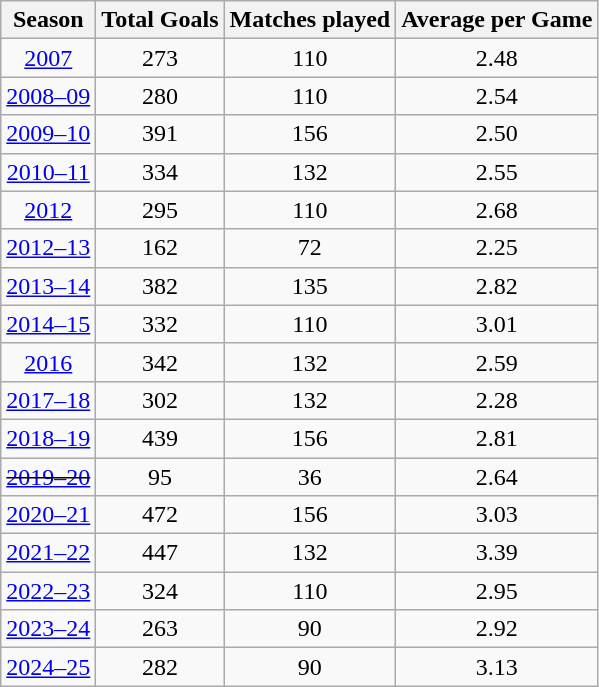<table class="wikitable sortable" style="text-align:center">
<tr>
<th>Season</th>
<th>Total Goals</th>
<th>Matches played</th>
<th>Average per Game</th>
</tr>
<tr>
<td><a href='#'>2007</a></td>
<td>273</td>
<td>110</td>
<td>2.48</td>
</tr>
<tr>
<td><a href='#'>2008–09</a></td>
<td>280</td>
<td>110</td>
<td>2.54</td>
</tr>
<tr>
<td><a href='#'>2009–10</a></td>
<td>391</td>
<td>156</td>
<td>2.50</td>
</tr>
<tr>
<td><a href='#'>2010–11</a></td>
<td>334</td>
<td>132</td>
<td>2.55</td>
</tr>
<tr>
<td><a href='#'>2012</a></td>
<td>295</td>
<td>110</td>
<td>2.68</td>
</tr>
<tr>
<td><a href='#'>2012–13</a></td>
<td>162</td>
<td>72</td>
<td>2.25</td>
</tr>
<tr>
<td><a href='#'>2013–14</a></td>
<td>382</td>
<td>135</td>
<td>2.82</td>
</tr>
<tr>
<td><a href='#'>2014–15</a></td>
<td>332</td>
<td>110</td>
<td>3.01</td>
</tr>
<tr>
<td><a href='#'>2016</a></td>
<td>342</td>
<td>132</td>
<td>2.59</td>
</tr>
<tr>
<td><a href='#'>2017–18</a></td>
<td>302</td>
<td>132</td>
<td>2.28</td>
</tr>
<tr>
<td><a href='#'>2018–19</a></td>
<td>439</td>
<td>156</td>
<td>2.81</td>
</tr>
<tr>
<td><del><a href='#'>2019–20</a></del></td>
<td>95</td>
<td>36</td>
<td>2.64</td>
</tr>
<tr>
<td><a href='#'>2020–21</a></td>
<td>472</td>
<td>156</td>
<td>3.03</td>
</tr>
<tr>
<td><a href='#'>2021–22</a></td>
<td>447</td>
<td>132</td>
<td>3.39</td>
</tr>
<tr>
<td><a href='#'>2022–23</a></td>
<td>324</td>
<td>110</td>
<td>2.95</td>
</tr>
<tr>
<td><a href='#'>2023–24</a></td>
<td>263</td>
<td>90</td>
<td>2.92</td>
</tr>
<tr>
<td><a href='#'>2024–25</a></td>
<td>282</td>
<td>90</td>
<td>3.13</td>
</tr>
</table>
